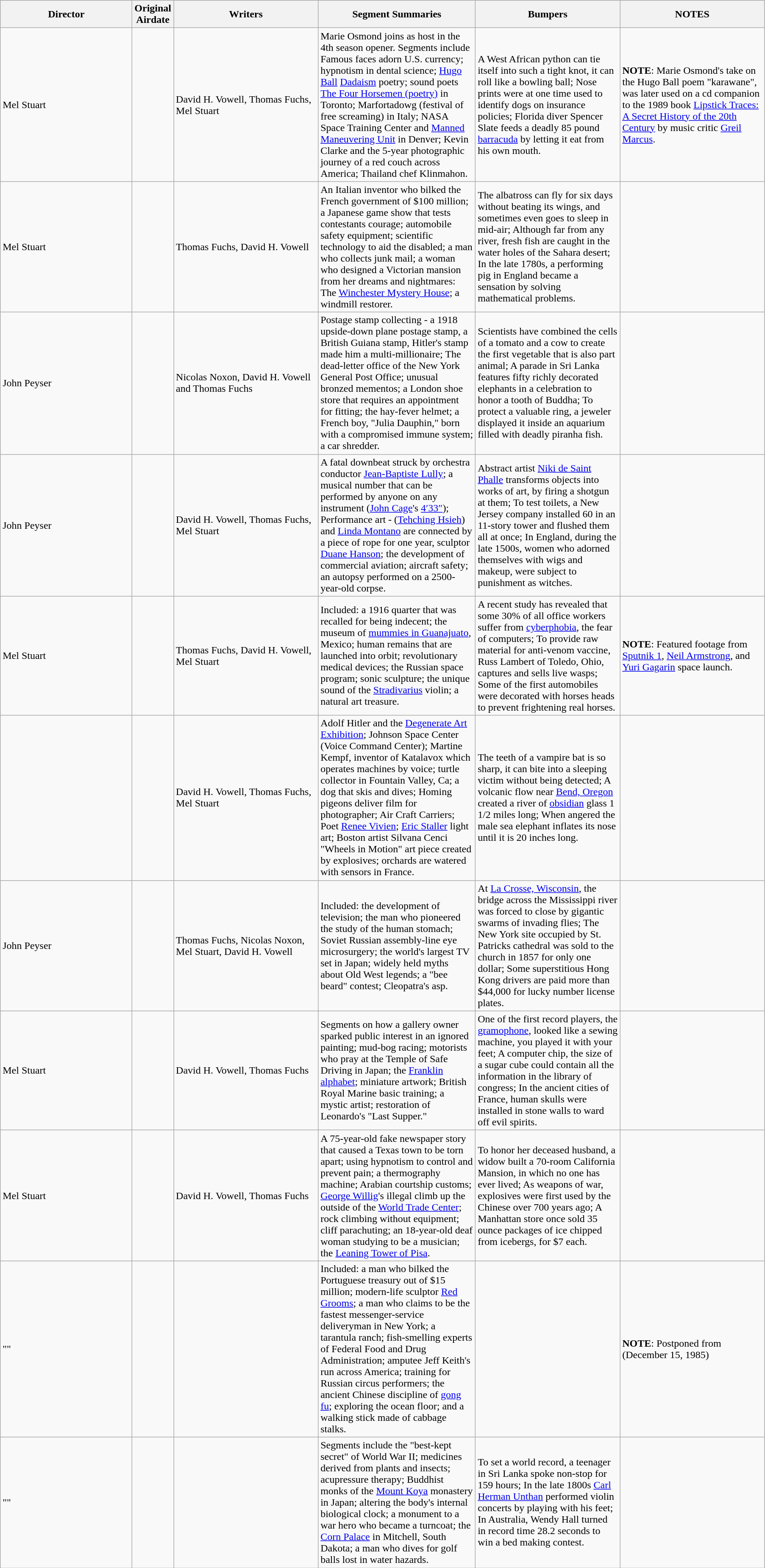<table class="wikitable" "background:#EEEEFF">
<tr>
<th style="width:200px;">Director</th>
<th style="width:40pt;">Original Airdate</th>
<th style="width:220px;">Writers</th>
<th style="width:240px;">Segment Summaries</th>
<th style="width:220px;">Bumpers</th>
<th style="width:220px;">NOTES</th>
</tr>
<tr>
<td>Mel Stuart</td>
<td></td>
<td>David H. Vowell, Thomas Fuchs, Mel Stuart</td>
<td>Marie Osmond joins as host in the 4th season opener. Segments include Famous faces adorn U.S. currency; hypnotism in dental science; <a href='#'>Hugo Ball</a> <a href='#'>Dadaism</a> poetry; sound poets <a href='#'>The Four Horsemen (poetry)</a> in Toronto; Marfortadowg (festival of free screaming) in Italy; NASA Space Training Center and <a href='#'>Manned Maneuvering Unit</a> in Denver; Kevin Clarke and the 5-year photographic journey of a red couch across America; Thailand chef Klinmahon.</td>
<td>A West African python can tie itself into such a tight knot, it can roll like a bowling ball; Nose prints were at one time used to identify dogs on insurance policies; Florida diver Spencer Slate feeds a deadly 85 pound <a href='#'>barracuda</a> by letting it eat from his own mouth.</td>
<td><strong>NOTE</strong>: Marie Osmond's take on the Hugo Ball poem "karawane", was later used on a cd companion to the 1989 book <a href='#'>Lipstick Traces: A Secret History of the 20th Century</a> by music critic <a href='#'>Greil Marcus</a>.</td>
</tr>
<tr>
<td>Mel Stuart</td>
<td></td>
<td>Thomas Fuchs, David H. Vowell</td>
<td>An Italian inventor who bilked the French government of $100 million; a Japanese game show that tests contestants courage; automobile safety equipment; scientific technology to aid the disabled; a man who collects junk mail; a woman who designed a Victorian mansion from her dreams and nightmares: The <a href='#'>Winchester Mystery House</a>; a windmill restorer.</td>
<td>The albatross can fly for six days without beating its wings, and sometimes even goes to sleep in mid-air; Although far from any river, fresh fish are caught in the water holes of the Sahara desert; In the late 1780s, a performing pig in England became a sensation by solving mathematical problems.</td>
<td></td>
</tr>
<tr>
<td>John Peyser</td>
<td></td>
<td>Nicolas Noxon, David H. Vowell and Thomas Fuchs</td>
<td>Postage stamp collecting - a 1918 upside-down plane postage stamp, a British Guiana stamp, Hitler's stamp made him a multi-millionaire; The dead-letter office of the New York General Post Office; unusual bronzed mementos; a London shoe store that requires an appointment for fitting; the hay-fever helmet; a French boy, "Julia Dauphin," born with a compromised immune system; a car shredder.</td>
<td>Scientists have combined the cells of a tomato and a cow to create the first vegetable that is also part animal; A parade in Sri Lanka features fifty richly decorated elephants in a celebration to honor a tooth of Buddha; To protect a valuable ring, a jeweler displayed it inside an aquarium filled with deadly piranha fish.</td>
<td></td>
</tr>
<tr>
<td>John Peyser</td>
<td></td>
<td>David H. Vowell, Thomas Fuchs, Mel Stuart</td>
<td>A fatal downbeat struck by orchestra conductor <a href='#'>Jean-Baptiste Lully</a>; a musical number that can be performed by anyone on any instrument (<a href='#'>John Cage</a>'s <a href='#'>4′33″</a>); Performance art - (<a href='#'>Tehching Hsieh</a>) and <a href='#'>Linda Montano</a> are connected by a piece of rope for one year, sculptor <a href='#'>Duane Hanson</a>; the development of commercial aviation; aircraft safety; an autopsy performed on a 2500-year-old corpse.</td>
<td>Abstract artist <a href='#'>Niki de Saint Phalle</a> transforms objects into works of art, by firing a shotgun at them; To test toilets, a New Jersey company installed 60 in an 11-story tower and flushed them all at once; In England, during the late 1500s, women who adorned themselves with wigs and makeup, were subject to punishment as witches.</td>
<td></td>
</tr>
<tr>
<td>Mel Stuart</td>
<td></td>
<td>Thomas Fuchs, David H. Vowell, Mel Stuart</td>
<td>Included: a 1916 quarter that was recalled for being indecent; the museum of <a href='#'>mummies in Guanajuato</a>, Mexico; human remains that are launched into orbit; revolutionary medical devices; the Russian space program; sonic sculpture; the unique sound of the <a href='#'>Stradivarius</a> violin; a natural art treasure.</td>
<td>A recent study has revealed that some 30% of all office workers suffer from <a href='#'>cyberphobia</a>, the fear of computers; To provide raw material for anti-venom vaccine, Russ Lambert of Toledo, Ohio, captures and sells live wasps; Some of the first automobiles were decorated with horses heads to prevent frightening real horses.</td>
<td><strong>NOTE</strong>: Featured footage from <a href='#'>Sputnik 1</a>, <a href='#'>Neil Armstrong</a>, and <a href='#'>Yuri Gagarin</a> space launch.</td>
</tr>
<tr>
<td></td>
<td></td>
<td>David H. Vowell, Thomas Fuchs, Mel Stuart</td>
<td>Adolf Hitler and the <a href='#'>Degenerate Art Exhibition</a>; Johnson Space Center (Voice Command Center); Martine Kempf, inventor of Katalavox which operates machines by voice; turtle collector in Fountain Valley, Ca; a dog that skis and dives; Homing pigeons deliver film for photographer; Air Craft Carriers; Poet <a href='#'>Renee Vivien</a>; <a href='#'>Eric Staller</a> light art; Boston artist Silvana Cenci "Wheels in Motion" art piece created by explosives; orchards are watered with sensors in France.</td>
<td>The teeth of a vampire bat is so sharp, it can bite into a sleeping victim without being detected; A volcanic flow near <a href='#'>Bend, Oregon</a> created a river of <a href='#'>obsidian</a> glass 1 1/2 miles long; When angered the male sea elephant inflates its nose until it is 20 inches long.</td>
<td></td>
</tr>
<tr>
<td>John Peyser</td>
<td></td>
<td>Thomas Fuchs, Nicolas Noxon, Mel Stuart, David H. Vowell</td>
<td>Included: the development of television; the man who pioneered the study of the human stomach; Soviet Russian assembly-line eye microsurgery; the world's largest TV set in Japan; widely held myths about Old West legends; a "bee beard" contest; Cleopatra's asp.</td>
<td>At <a href='#'>La Crosse, Wisconsin</a>, the bridge across the Mississippi river was forced to close by gigantic swarms of invading flies; The New York site occupied by St. Patricks cathedral was sold to the church in 1857 for only one dollar; Some superstitious Hong Kong drivers are paid more than $44,000 for lucky number license plates.</td>
<td></td>
</tr>
<tr>
<td>Mel Stuart</td>
<td></td>
<td>David H. Vowell, Thomas Fuchs</td>
<td>Segments on how a gallery owner sparked public interest in an ignored painting; mud-bog racing; motorists who pray at the Temple of Safe Driving in Japan; the <a href='#'>Franklin alphabet</a>; miniature artwork; British Royal Marine basic training; a mystic artist; restoration of Leonardo's "Last Supper."</td>
<td>One of the first record players, the <a href='#'>gramophone</a>, looked like a sewing machine, you played it with your feet; A computer chip, the size of a sugar cube could contain all the information in the library of congress; In the ancient cities of France, human skulls were installed in stone walls to ward off evil spirits.</td>
<td></td>
</tr>
<tr>
<td>Mel Stuart</td>
<td></td>
<td>David H. Vowell, Thomas Fuchs</td>
<td>A 75-year-old fake newspaper story that caused a Texas town to be torn apart; using hypnotism to control and prevent pain; a thermography machine; Arabian courtship customs; <a href='#'>George Willig</a>'s illegal climb up the outside of the <a href='#'>World Trade Center</a>; rock climbing without equipment; cliff parachuting; an 18-year-old deaf woman studying to be a musician; the <a href='#'>Leaning Tower of Pisa</a>.</td>
<td>To honor her deceased husband, a widow built a 70-room California Mansion, in which no one has ever lived; As weapons of war, explosives were first used by the Chinese over 700 years ago; A Manhattan store once sold 35 ounce packages of ice chipped from icebergs, for $7 each.</td>
<td></td>
</tr>
<tr>
<td>""</td>
<td></td>
<td></td>
<td>Included: a man who bilked the Portuguese treasury out of $15 million; modern-life sculptor <a href='#'>Red Grooms</a>; a man who claims to be the fastest messenger-service deliveryman in New York; a tarantula ranch; fish-smelling experts of Federal Food and Drug Administration; amputee Jeff Keith's run across America; training for Russian circus performers; the ancient Chinese discipline of <a href='#'>gong fu</a>; exploring the ocean floor; and a walking stick made of cabbage stalks.</td>
<td></td>
<td><strong>NOTE</strong>: Postponed from (December 15, 1985)</td>
</tr>
<tr>
<td>""</td>
<td></td>
<td></td>
<td>Segments include the "best-kept secret" of World War II; medicines derived from plants and insects; acupressure therapy; Buddhist monks of the <a href='#'>Mount Koya</a> monastery in Japan; altering the body's internal biological clock; a monument to a war hero who became a turncoat; the <a href='#'>Corn Palace</a> in Mitchell, South Dakota; a man who dives for golf balls lost in water hazards.</td>
<td>To set a world record, a teenager in Sri Lanka spoke non-stop for 159 hours; In the late 1800s <a href='#'>Carl Herman Unthan</a> performed violin concerts by playing with his feet; In Australia, Wendy Hall turned in record time 28.2 seconds to win a bed making contest.</td>
<td></td>
</tr>
</table>
